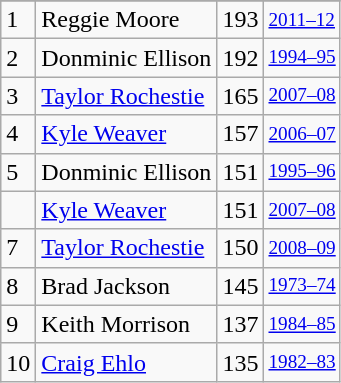<table class="wikitable">
<tr>
</tr>
<tr>
<td>1</td>
<td>Reggie Moore</td>
<td>193</td>
<td style="font-size:80%;"><a href='#'>2011–12</a></td>
</tr>
<tr>
<td>2</td>
<td>Donminic Ellison</td>
<td>192</td>
<td style="font-size:80%;"><a href='#'>1994–95</a></td>
</tr>
<tr>
<td>3</td>
<td><a href='#'>Taylor Rochestie</a></td>
<td>165</td>
<td style="font-size:80%;"><a href='#'>2007–08</a></td>
</tr>
<tr>
<td>4</td>
<td><a href='#'>Kyle Weaver</a></td>
<td>157</td>
<td style="font-size:80%;"><a href='#'>2006–07</a></td>
</tr>
<tr>
<td>5</td>
<td>Donminic Ellison</td>
<td>151</td>
<td style="font-size:80%;"><a href='#'>1995–96</a></td>
</tr>
<tr>
<td></td>
<td><a href='#'>Kyle Weaver</a></td>
<td>151</td>
<td style="font-size:80%;"><a href='#'>2007–08</a></td>
</tr>
<tr>
<td>7</td>
<td><a href='#'>Taylor Rochestie</a></td>
<td>150</td>
<td style="font-size:80%;"><a href='#'>2008–09</a></td>
</tr>
<tr>
<td>8</td>
<td>Brad Jackson</td>
<td>145</td>
<td style="font-size:80%;"><a href='#'>1973–74</a></td>
</tr>
<tr>
<td>9</td>
<td>Keith Morrison</td>
<td>137</td>
<td style="font-size:80%;"><a href='#'>1984–85</a></td>
</tr>
<tr>
<td>10</td>
<td><a href='#'>Craig Ehlo</a></td>
<td>135</td>
<td style="font-size:80%;"><a href='#'>1982–83</a></td>
</tr>
</table>
